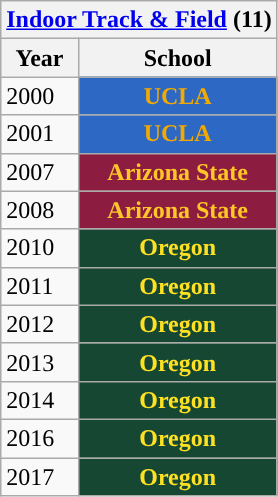<table class="wikitable">
<tr>
<th colspan=2><a href='#'>Indoor Track & Field</a> (11)</th>
</tr>
<tr>
<th>Year</th>
<th>School</th>
</tr>
<tr>
<td>2000</td>
<th style="background:#2D68C4; color:#F2A900;">UCLA</th>
</tr>
<tr>
<td>2001</td>
<th style="background:#2D68C4; color:#F2A900;">UCLA</th>
</tr>
<tr>
<td>2007</td>
<th style="background:#8C1D40; color:#FFC627;">Arizona State</th>
</tr>
<tr>
<td>2008</td>
<th style="background:#8C1D40; color:#FFC627;">Arizona State</th>
</tr>
<tr>
<td>2010</td>
<th style="background:#154733; color:#FEE123;">Oregon</th>
</tr>
<tr>
<td>2011</td>
<th style="background:#154733; color:#FEE123;">Oregon</th>
</tr>
<tr>
<td>2012</td>
<th style="background:#154733; color:#FEE123;">Oregon</th>
</tr>
<tr>
<td>2013</td>
<th style="background:#154733; color:#FEE123;">Oregon</th>
</tr>
<tr>
<td>2014</td>
<th style="background:#154733; color:#FEE123;">Oregon</th>
</tr>
<tr>
<td>2016</td>
<th style="background:#154733; color:#FEE123;">Oregon</th>
</tr>
<tr>
<td>2017</td>
<th style="background:#154733; color:#FEE123;">Oregon</th>
</tr>
</table>
